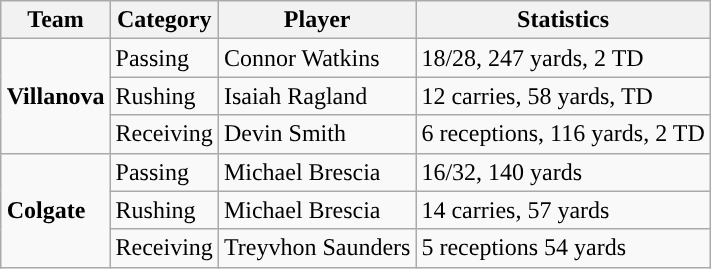<table class="wikitable" style="float: right;">
<tr>
<th>Team</th>
<th>Category</th>
<th>Player</th>
<th>Statistics</th>
</tr>
<tr>
<td rowspan=3><strong>Villanova</strong></td>
<td>Passing</td>
<td>Connor Watkins</td>
<td>18/28, 247 yards, 2 TD</td>
</tr>
<tr>
<td>Rushing</td>
<td>Isaiah Ragland</td>
<td>12 carries, 58 yards, TD</td>
</tr>
<tr>
<td>Receiving</td>
<td>Devin Smith</td>
<td>6 receptions, 116 yards, 2 TD</td>
</tr>
<tr>
<td rowspan=3><strong>Colgate</strong></td>
<td>Passing</td>
<td>Michael Brescia</td>
<td>16/32, 140 yards</td>
</tr>
<tr>
<td>Rushing</td>
<td>Michael Brescia</td>
<td>14 carries, 57 yards</td>
</tr>
<tr>
<td>Receiving</td>
<td>Treyvhon Saunders</td>
<td>5 receptions 54 yards</td>
</tr>
</table>
